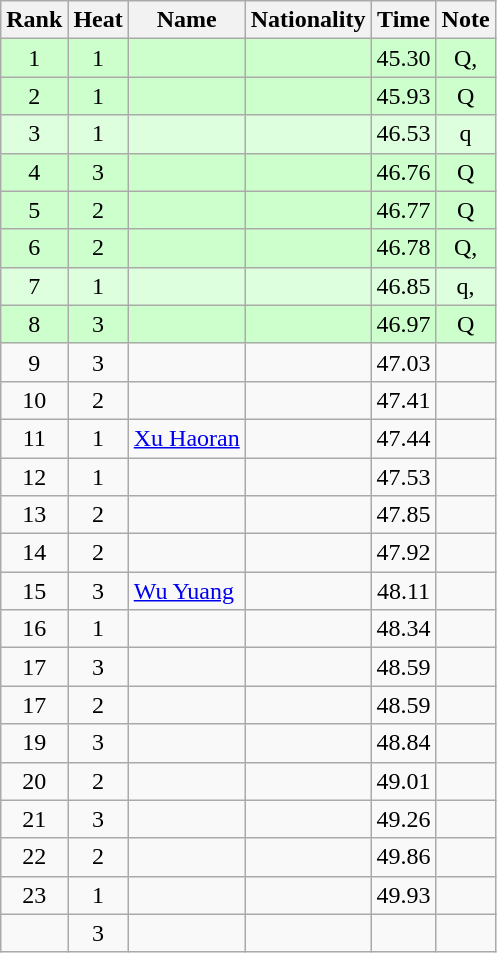<table class="wikitable sortable" style="text-align:center">
<tr>
<th>Rank</th>
<th>Heat</th>
<th>Name</th>
<th>Nationality</th>
<th>Time</th>
<th>Note</th>
</tr>
<tr bgcolor=ccffcc>
<td>1</td>
<td>1</td>
<td align=left></td>
<td align=left></td>
<td>45.30</td>
<td>Q, </td>
</tr>
<tr bgcolor=ccffcc>
<td>2</td>
<td>1</td>
<td align=left></td>
<td align=left></td>
<td>45.93</td>
<td>Q</td>
</tr>
<tr bgcolor=ddffdd>
<td>3</td>
<td>1</td>
<td align=left></td>
<td align=left></td>
<td>46.53</td>
<td>q</td>
</tr>
<tr bgcolor=ccffcc>
<td>4</td>
<td>3</td>
<td align=left></td>
<td align=left></td>
<td>46.76</td>
<td>Q</td>
</tr>
<tr bgcolor=ccffcc>
<td>5</td>
<td>2</td>
<td align=left></td>
<td align=left></td>
<td>46.77</td>
<td>Q</td>
</tr>
<tr bgcolor=ccffcc>
<td>6</td>
<td>2</td>
<td align=left></td>
<td align=left></td>
<td>46.78</td>
<td>Q, </td>
</tr>
<tr bgcolor=ddffdd>
<td>7</td>
<td>1</td>
<td align=left></td>
<td align=left></td>
<td>46.85</td>
<td>q, </td>
</tr>
<tr bgcolor=ccffcc>
<td>8</td>
<td>3</td>
<td align=left></td>
<td align=left></td>
<td>46.97</td>
<td>Q</td>
</tr>
<tr>
<td>9</td>
<td>3</td>
<td align=left></td>
<td align=left></td>
<td>47.03</td>
<td></td>
</tr>
<tr>
<td>10</td>
<td>2</td>
<td align=left></td>
<td align=left></td>
<td>47.41</td>
<td></td>
</tr>
<tr>
<td>11</td>
<td>1</td>
<td align=left><a href='#'>Xu Haoran</a></td>
<td align=left></td>
<td>47.44</td>
<td></td>
</tr>
<tr>
<td>12</td>
<td>1</td>
<td align=left></td>
<td align=left></td>
<td>47.53</td>
<td></td>
</tr>
<tr>
<td>13</td>
<td>2</td>
<td align=left></td>
<td align=left></td>
<td>47.85</td>
<td></td>
</tr>
<tr>
<td>14</td>
<td>2</td>
<td align=left></td>
<td align=left></td>
<td>47.92</td>
<td></td>
</tr>
<tr>
<td>15</td>
<td>3</td>
<td align=left><a href='#'>Wu Yuang</a></td>
<td align=left></td>
<td>48.11</td>
<td></td>
</tr>
<tr>
<td>16</td>
<td>1</td>
<td align=left></td>
<td align=left></td>
<td>48.34</td>
<td></td>
</tr>
<tr>
<td>17</td>
<td>3</td>
<td align=left></td>
<td align=left></td>
<td>48.59</td>
<td></td>
</tr>
<tr>
<td>17</td>
<td>2</td>
<td align=left></td>
<td align=left></td>
<td>48.59</td>
<td></td>
</tr>
<tr>
<td>19</td>
<td>3</td>
<td align=left></td>
<td align=left></td>
<td>48.84</td>
<td></td>
</tr>
<tr>
<td>20</td>
<td>2</td>
<td align=left></td>
<td align=left></td>
<td>49.01</td>
<td></td>
</tr>
<tr>
<td>21</td>
<td>3</td>
<td align=left></td>
<td align=left></td>
<td>49.26</td>
<td></td>
</tr>
<tr>
<td>22</td>
<td>2</td>
<td align=left></td>
<td align=left></td>
<td>49.86</td>
<td></td>
</tr>
<tr>
<td>23</td>
<td>1</td>
<td align=left></td>
<td align=left></td>
<td>49.93</td>
<td></td>
</tr>
<tr>
<td></td>
<td>3</td>
<td align=left></td>
<td align=left></td>
<td></td>
<td></td>
</tr>
</table>
